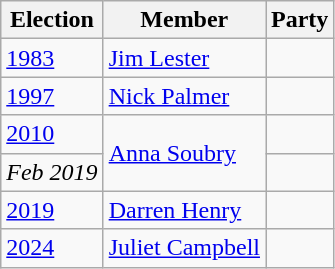<table class="wikitable">
<tr>
<th>Election</th>
<th>Member</th>
<th colspan="2">Party</th>
</tr>
<tr>
<td><a href='#'>1983</a></td>
<td><a href='#'>Jim Lester</a></td>
<td></td>
</tr>
<tr>
<td><a href='#'>1997</a></td>
<td><a href='#'>Nick Palmer</a></td>
<td></td>
</tr>
<tr>
<td><a href='#'>2010</a></td>
<td rowspan="2"><a href='#'>Anna Soubry</a></td>
<td></td>
</tr>
<tr>
<td><em>Feb 2019</em></td>
<td></td>
</tr>
<tr>
<td><a href='#'>2019</a></td>
<td><a href='#'>Darren Henry</a></td>
<td></td>
</tr>
<tr>
<td><a href='#'>2024</a></td>
<td><a href='#'>Juliet Campbell</a></td>
<td></td>
</tr>
</table>
